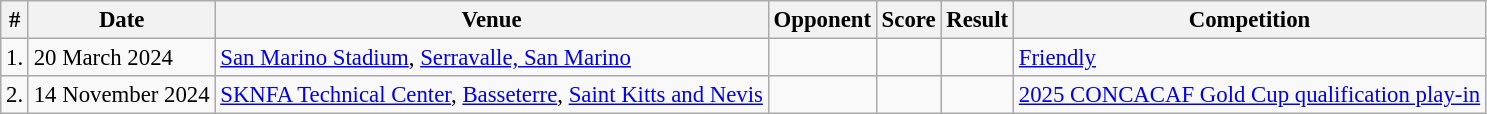<table class="wikitable" style="font-size:95%;">
<tr>
<th>#</th>
<th>Date</th>
<th>Venue</th>
<th>Opponent</th>
<th>Score</th>
<th>Result</th>
<th>Competition</th>
</tr>
<tr>
<td>1.</td>
<td>20 March 2024</td>
<td><a href='#'>San Marino Stadium</a>, <a href='#'>Serravalle, San Marino</a></td>
<td></td>
<td></td>
<td></td>
<td><a href='#'>Friendly</a></td>
</tr>
<tr>
<td>2.</td>
<td>14 November 2024</td>
<td><a href='#'>SKNFA Technical Center</a>, <a href='#'>Basseterre</a>, <a href='#'>Saint Kitts and Nevis</a></td>
<td></td>
<td></td>
<td></td>
<td><a href='#'>2025 CONCACAF Gold Cup qualification play-in</a></td>
</tr>
</table>
